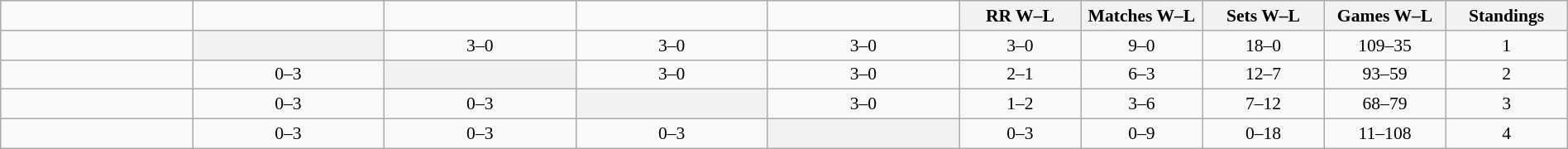<table class="wikitable" style="width: 100%; text-align:center; font-size:90%">
<tr>
<td width=130></td>
<td width=130></td>
<td width=130></td>
<td width=130></td>
<td width=130></td>
<th width=80>RR W–L</th>
<th width=80>Matches W–L</th>
<th width=80>Sets W–L</th>
<th width=80>Games W–L</th>
<th width=80>Standings</th>
</tr>
<tr>
<td style="text-align:left;"></td>
<th bgcolor="ededed"></th>
<td>3–0</td>
<td>3–0</td>
<td>3–0</td>
<td>3–0</td>
<td>9–0</td>
<td>18–0</td>
<td>109–35</td>
<td>1</td>
</tr>
<tr>
<td style="text-align:left;"></td>
<td>0–3</td>
<th bgcolor="ededed"></th>
<td>3–0</td>
<td>3–0</td>
<td>2–1</td>
<td>6–3</td>
<td>12–7</td>
<td>93–59</td>
<td>2</td>
</tr>
<tr>
<td style="text-align:left;"></td>
<td>0–3</td>
<td>0–3</td>
<th bgcolor="ededed"></th>
<td>3–0</td>
<td>1–2</td>
<td>3–6</td>
<td>7–12</td>
<td>68–79</td>
<td>3</td>
</tr>
<tr>
<td style="text-align:left;"></td>
<td>0–3</td>
<td>0–3</td>
<td>0–3</td>
<th bgcolor="ededed"></th>
<td>0–3</td>
<td>0–9</td>
<td>0–18</td>
<td>11–108</td>
<td>4</td>
</tr>
</table>
